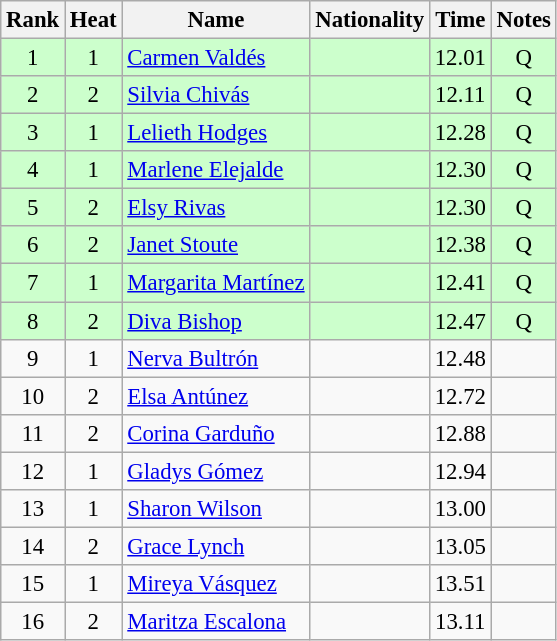<table class="wikitable sortable" style="text-align:center; font-size:95%">
<tr>
<th>Rank</th>
<th>Heat</th>
<th>Name</th>
<th>Nationality</th>
<th>Time</th>
<th>Notes</th>
</tr>
<tr bgcolor=ccffcc>
<td>1</td>
<td>1</td>
<td align=left><a href='#'>Carmen Valdés</a></td>
<td align=left></td>
<td>12.01</td>
<td>Q</td>
</tr>
<tr bgcolor=ccffcc>
<td>2</td>
<td>2</td>
<td align=left><a href='#'>Silvia Chivás</a></td>
<td align=left></td>
<td>12.11</td>
<td>Q</td>
</tr>
<tr bgcolor=ccffcc>
<td>3</td>
<td>1</td>
<td align=left><a href='#'>Lelieth Hodges</a></td>
<td align=left></td>
<td>12.28</td>
<td>Q</td>
</tr>
<tr bgcolor=ccffcc>
<td>4</td>
<td>1</td>
<td align=left><a href='#'>Marlene Elejalde</a></td>
<td align=left></td>
<td>12.30</td>
<td>Q</td>
</tr>
<tr bgcolor=ccffcc>
<td>5</td>
<td>2</td>
<td align=left><a href='#'>Elsy Rivas</a></td>
<td align=left></td>
<td>12.30</td>
<td>Q</td>
</tr>
<tr bgcolor=ccffcc>
<td>6</td>
<td>2</td>
<td align=left><a href='#'>Janet Stoute</a></td>
<td align=left></td>
<td>12.38</td>
<td>Q</td>
</tr>
<tr bgcolor=ccffcc>
<td>7</td>
<td>1</td>
<td align=left><a href='#'>Margarita Martínez</a></td>
<td align=left></td>
<td>12.41</td>
<td>Q</td>
</tr>
<tr bgcolor=ccffcc>
<td>8</td>
<td>2</td>
<td align=left><a href='#'>Diva Bishop</a></td>
<td align=left></td>
<td>12.47</td>
<td>Q</td>
</tr>
<tr>
<td>9</td>
<td>1</td>
<td align=left><a href='#'>Nerva Bultrón</a></td>
<td align=left></td>
<td>12.48</td>
<td></td>
</tr>
<tr>
<td>10</td>
<td>2</td>
<td align=left><a href='#'>Elsa Antúnez</a></td>
<td align=left></td>
<td>12.72</td>
<td></td>
</tr>
<tr>
<td>11</td>
<td>2</td>
<td align=left><a href='#'>Corina Garduño</a></td>
<td align=left></td>
<td>12.88</td>
<td></td>
</tr>
<tr>
<td>12</td>
<td>1</td>
<td align=left><a href='#'>Gladys Gómez</a></td>
<td align=left></td>
<td>12.94</td>
<td></td>
</tr>
<tr>
<td>13</td>
<td>1</td>
<td align=left><a href='#'>Sharon Wilson</a></td>
<td align=left></td>
<td>13.00</td>
<td></td>
</tr>
<tr>
<td>14</td>
<td>2</td>
<td align=left><a href='#'>Grace Lynch</a></td>
<td align=left></td>
<td>13.05</td>
<td></td>
</tr>
<tr>
<td>15</td>
<td>1</td>
<td align=left><a href='#'>Mireya Vásquez</a></td>
<td align=left></td>
<td>13.51</td>
<td></td>
</tr>
<tr>
<td>16</td>
<td>2</td>
<td align=left><a href='#'>Maritza Escalona</a></td>
<td align=left></td>
<td>13.11</td>
<td></td>
</tr>
</table>
